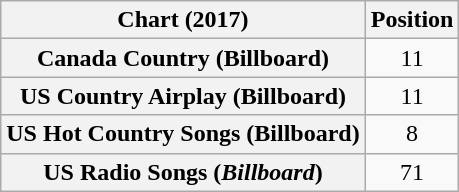<table class="wikitable sortable plainrowheaders" style="text-align:center">
<tr>
<th scope="col">Chart (2017)</th>
<th scope="col">Position</th>
</tr>
<tr>
<th scope="row">Canada Country (Billboard)</th>
<td>11</td>
</tr>
<tr>
<th scope="row">US Country Airplay (Billboard)</th>
<td>11</td>
</tr>
<tr>
<th scope="row">US Hot Country Songs (Billboard)</th>
<td>8</td>
</tr>
<tr>
<th scope="row">US Radio Songs (<em>Billboard</em>)</th>
<td>71</td>
</tr>
</table>
